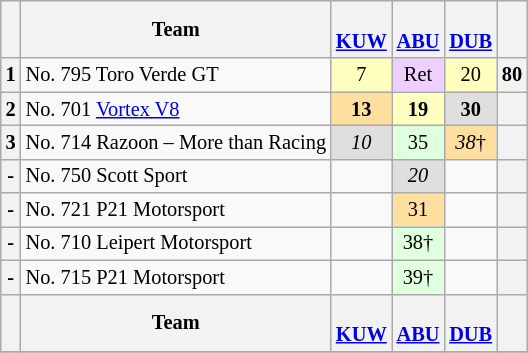<table align=left| class="wikitable" style="font-size: 85%; text-align: center;">
<tr valign="top">
<th valign=middle></th>
<th valign=middle>Team</th>
<th><br><a href='#'>KUW</a></th>
<th><br><a href='#'>ABU</a></th>
<th><br><a href='#'>DUB</a></th>
<th valign=middle>  </th>
</tr>
<tr>
<th>1</th>
<td align=left> No. 795 Toro Verde GT</td>
<td style="background:#FFFFBF;">7</td>
<td style="background:#EFCFFF;">Ret</td>
<td style="background:#FFFFBF;">20</td>
<th>80</th>
</tr>
<tr>
<th>2</th>
<td align=left> No. 701 <a href='#'>Vortex V8</a></td>
<td style="background:#FFDF9F;"><strong>13</strong></td>
<td style="background:#FFFFBF;"><strong>19</strong></td>
<td style="background:#DFDFDF;"><strong>30</strong></td>
<th></th>
</tr>
<tr>
<th>3</th>
<td align=left> No. 714 Razoon – More than Racing</td>
<td style="background:#DFDFDF;"><em>10</em></td>
<td style="background:#DFFFDF;">35</td>
<td style="background:#FFDF9F;"><em>38</em>†</td>
<th></th>
</tr>
<tr>
<th>-</th>
<td align=left> No. 750 Scott Sport</td>
<td></td>
<td style="background:#DFDFDF;"><em>20</em></td>
<td></td>
<th></th>
</tr>
<tr>
<th>-</th>
<td align=left> No. 721 P21 Motorsport</td>
<td></td>
<td style="background:#FFDF9F;">31</td>
<td></td>
<th></th>
</tr>
<tr>
<th>-</th>
<td align=left> No. 710 Leipert Motorsport</td>
<td></td>
<td style="background:#DFFFDF;">38†</td>
<td></td>
<th></th>
</tr>
<tr>
<th>-</th>
<td align=left> No. 715 P21 Motorsport</td>
<td></td>
<td style="background:#DFFFDF;">39†</td>
<td></td>
<th></th>
</tr>
<tr>
<th valign=middle></th>
<th valign=middle>Team</th>
<th><br><a href='#'>KUW</a></th>
<th><br><a href='#'>ABU</a></th>
<th><br><a href='#'>DUB</a></th>
<th valign=middle>  </th>
</tr>
<tr>
</tr>
</table>
